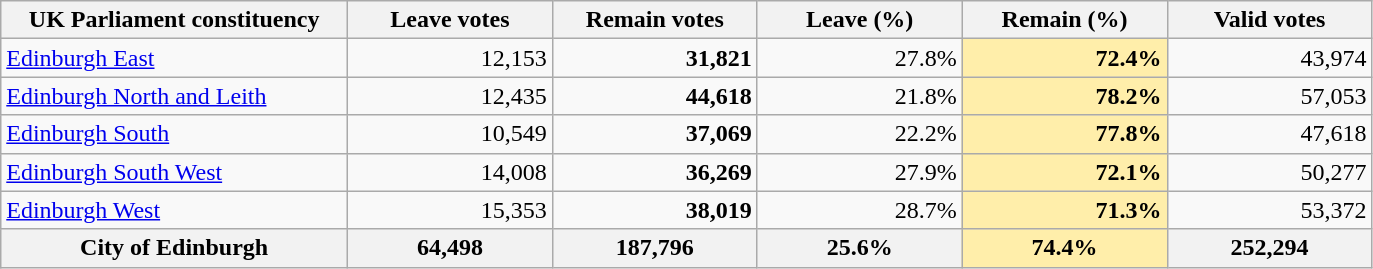<table class="wikitable sortable" style="text-align: right">
<tr>
<th scope="col" style="width:22%">UK Parliament constituency</th>
<th scope="col" style="width:13%">Leave votes</th>
<th scope="col" style="width:13%">Remain votes</th>
<th scope="col" style="width:13%">Leave (%)</th>
<th scope="col" style="width:13%">Remain (%)</th>
<th scope="col" style="width:13%">Valid votes</th>
</tr>
<tr>
<td scope="row" style="text-align:left"><a href='#'>Edinburgh East</a></td>
<td>12,153</td>
<td><strong>31,821</strong></td>
<td>27.8%</td>
<td style="text-align: right; background:#fea;"><strong>72.4%</strong></td>
<td>43,974</td>
</tr>
<tr>
<td scope="row" style="text-align:left"><a href='#'>Edinburgh North and Leith</a></td>
<td>12,435</td>
<td><strong>44,618</strong></td>
<td>21.8%</td>
<td style="text-align: right; background:#fea;"><strong>78.2%</strong></td>
<td>57,053</td>
</tr>
<tr>
<td scope="row" style="text-align:left"><a href='#'>Edinburgh South</a></td>
<td>10,549</td>
<td><strong>37,069</strong></td>
<td>22.2%</td>
<td style="text-align: right; background:#fea;"><strong>77.8%</strong></td>
<td>47,618</td>
</tr>
<tr>
<td scope="row" style="text-align:left"><a href='#'>Edinburgh South West</a></td>
<td>14,008</td>
<td><strong>36,269</strong></td>
<td>27.9%</td>
<td style="text-align: right; background:#fea;"><strong>72.1%</strong></td>
<td>50,277</td>
</tr>
<tr>
<td scope="row" style="text-align:left"><a href='#'>Edinburgh West</a></td>
<td>15,353</td>
<td><strong>38,019</strong></td>
<td>28.7%</td>
<td style="text-align: right; background:#fea;"><strong>71.3%</strong></td>
<td>53,372</td>
</tr>
<tr>
<th scope="row">City of Edinburgh</th>
<th>64,498</th>
<th>187,796</th>
<th>25.6%</th>
<th style="background: #fea">74.4%</th>
<th>252,294</th>
</tr>
</table>
